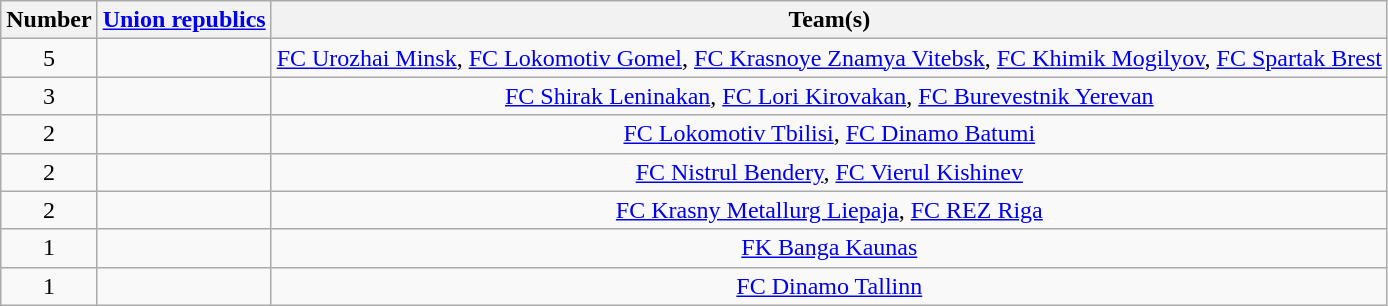<table class="wikitable" style="text-align:center">
<tr>
<th>Number</th>
<th><a href='#'>Union republics</a></th>
<th>Team(s)</th>
</tr>
<tr>
<td rowspan="1">5</td>
<td align="left"></td>
<td><a href='#'>FC Urozhai Minsk</a>, <a href='#'>FC Lokomotiv Gomel</a>, <a href='#'>FC Krasnoye Znamya Vitebsk</a>, <a href='#'>FC Khimik Mogilyov</a>, <a href='#'>FC Spartak Brest</a></td>
</tr>
<tr>
<td rowspan="1">3</td>
<td align="left"></td>
<td><a href='#'>FC Shirak Leninakan</a>, <a href='#'>FC Lori Kirovakan</a>, <a href='#'>FC Burevestnik Yerevan</a></td>
</tr>
<tr>
<td rowspan="1">2</td>
<td align="left"></td>
<td><a href='#'>FC Lokomotiv Tbilisi</a>, <a href='#'>FC Dinamo Batumi</a></td>
</tr>
<tr>
<td rowspan="1">2</td>
<td align="left"></td>
<td><a href='#'>FC Nistrul Bendery</a>, <a href='#'>FC Vierul Kishinev</a></td>
</tr>
<tr>
<td rowspan="1">2</td>
<td align="left"></td>
<td><a href='#'>FC Krasny Metallurg Liepaja</a>, <a href='#'>FC REZ Riga</a></td>
</tr>
<tr>
<td rowspan="1">1</td>
<td align="left"></td>
<td><a href='#'>FK Banga Kaunas</a></td>
</tr>
<tr>
<td rowspan="1">1</td>
<td align="left"></td>
<td><a href='#'>FC Dinamo Tallinn</a></td>
</tr>
</table>
